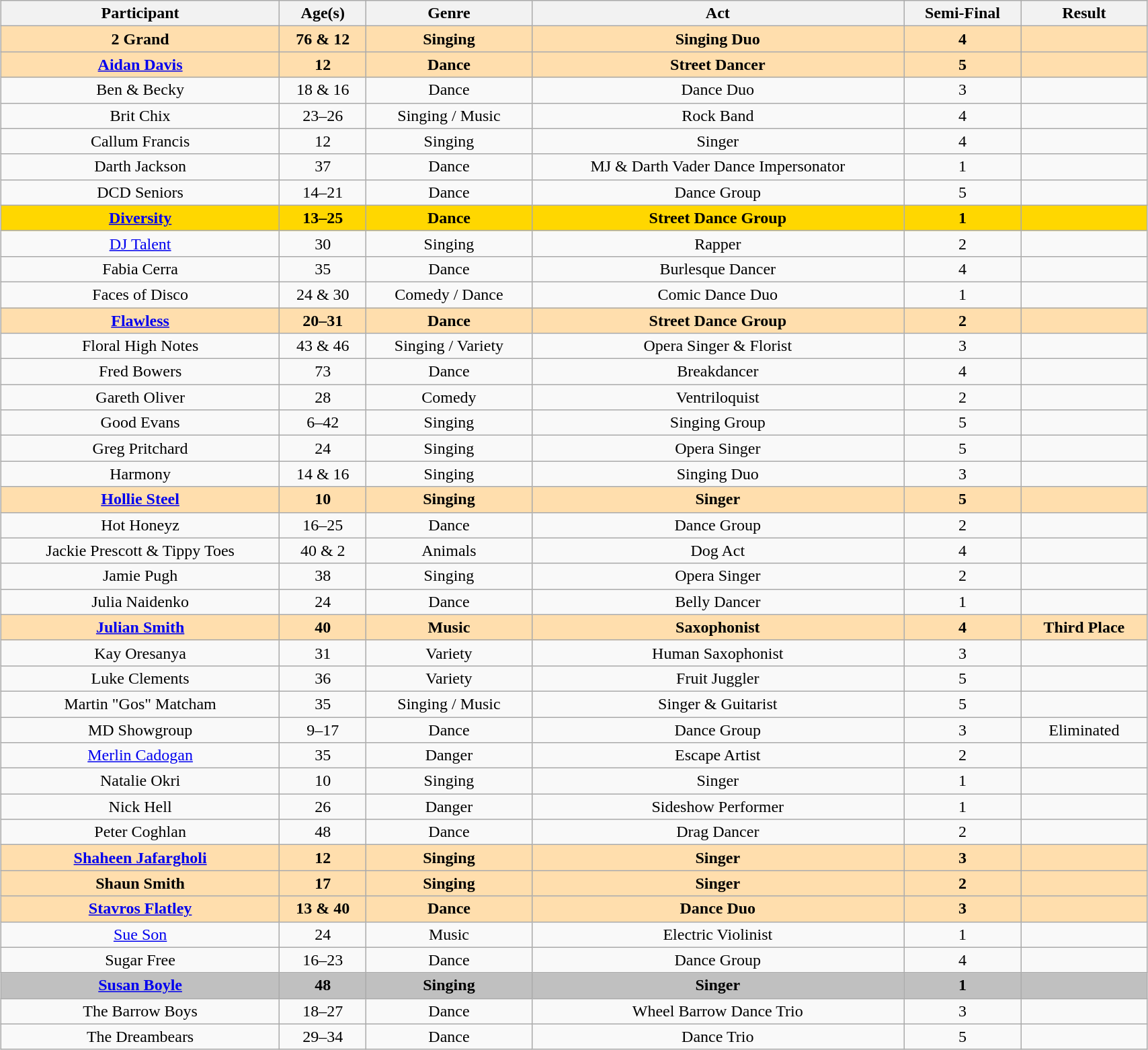<table class="wikitable sortable" style="margin-left: auto; margin-right: auto; border: none; width:90%; text-align:center;">
<tr valign="top">
<th>Participant</th>
<th class="unsortable">Age(s) </th>
<th>Genre</th>
<th class="unsortable">Act</th>
<th>Semi-Final</th>
<th>Result</th>
</tr>
<tr bgcolor=NavajoWhite>
<td><strong>2 Grand</strong></td>
<td><strong>76 & 12</strong></td>
<td><strong>Singing</strong></td>
<td><strong>Singing Duo</strong></td>
<td><strong>4</strong></td>
<td><strong></strong></td>
</tr>
<tr bgcolor=NavajoWhite>
<td><strong><a href='#'>Aidan Davis</a></strong></td>
<td><strong>12</strong></td>
<td><strong>Dance</strong></td>
<td><strong>Street Dancer</strong></td>
<td><strong>5</strong></td>
<td><strong></strong></td>
</tr>
<tr>
<td>Ben & Becky</td>
<td>18 & 16</td>
<td>Dance</td>
<td>Dance Duo</td>
<td>3</td>
<td></td>
</tr>
<tr>
<td>Brit Chix</td>
<td>23–26</td>
<td>Singing / Music</td>
<td>Rock Band</td>
<td>4</td>
<td></td>
</tr>
<tr>
<td>Callum Francis</td>
<td>12</td>
<td>Singing</td>
<td>Singer</td>
<td>4</td>
<td></td>
</tr>
<tr>
<td>Darth Jackson</td>
<td>37</td>
<td>Dance</td>
<td>MJ & Darth Vader Dance Impersonator</td>
<td>1</td>
<td></td>
</tr>
<tr>
<td>DCD Seniors</td>
<td>14–21</td>
<td>Dance</td>
<td>Dance Group</td>
<td>5</td>
<td></td>
</tr>
<tr bgcolor=gold>
<td><strong><a href='#'>Diversity</a></strong></td>
<td><strong>13–25</strong></td>
<td><strong>Dance</strong></td>
<td><strong>Street Dance Group</strong></td>
<td><strong>1</strong></td>
<td><strong></strong></td>
</tr>
<tr>
<td><a href='#'>DJ Talent</a></td>
<td>30</td>
<td>Singing</td>
<td>Rapper</td>
<td>2</td>
<td></td>
</tr>
<tr>
<td>Fabia Cerra</td>
<td>35</td>
<td>Dance</td>
<td>Burlesque Dancer</td>
<td>4</td>
<td></td>
</tr>
<tr>
<td>Faces of Disco</td>
<td>24 & 30</td>
<td>Comedy / Dance</td>
<td>Comic Dance Duo</td>
<td>1</td>
<td></td>
</tr>
<tr bgcolor=NavajoWhite>
<td><strong><a href='#'>Flawless</a></strong></td>
<td><strong>20–31</strong></td>
<td><strong>Dance</strong></td>
<td><strong>Street Dance Group</strong></td>
<td><strong>2</strong></td>
<td><strong></strong></td>
</tr>
<tr>
<td>Floral High Notes</td>
<td>43 & 46</td>
<td>Singing / Variety</td>
<td>Opera Singer & Florist</td>
<td>3</td>
<td></td>
</tr>
<tr>
<td>Fred Bowers</td>
<td>73</td>
<td>Dance</td>
<td>Breakdancer</td>
<td>4</td>
<td></td>
</tr>
<tr>
<td>Gareth Oliver</td>
<td>28</td>
<td>Comedy</td>
<td>Ventriloquist</td>
<td>2</td>
<td></td>
</tr>
<tr>
<td>Good Evans</td>
<td>6–42</td>
<td>Singing</td>
<td>Singing Group</td>
<td>5</td>
<td></td>
</tr>
<tr>
<td>Greg Pritchard</td>
<td>24</td>
<td>Singing</td>
<td>Opera Singer</td>
<td>5</td>
<td></td>
</tr>
<tr>
<td>Harmony</td>
<td>14 & 16</td>
<td>Singing</td>
<td>Singing Duo</td>
<td>3</td>
<td></td>
</tr>
<tr bgcolor=NavajoWhite>
<td><strong><a href='#'>Hollie Steel</a></strong></td>
<td><strong>10</strong></td>
<td><strong>Singing</strong></td>
<td><strong>Singer</strong></td>
<td><strong>5</strong></td>
<td><strong></strong></td>
</tr>
<tr>
<td>Hot Honeyz</td>
<td>16–25</td>
<td>Dance</td>
<td>Dance Group</td>
<td>2</td>
<td></td>
</tr>
<tr>
<td>Jackie Prescott & Tippy Toes</td>
<td>40 & 2 </td>
<td>Animals</td>
<td>Dog Act</td>
<td>4</td>
<td></td>
</tr>
<tr>
<td>Jamie Pugh</td>
<td>38</td>
<td>Singing</td>
<td>Opera Singer</td>
<td>2</td>
<td></td>
</tr>
<tr>
<td>Julia Naidenko</td>
<td>24</td>
<td>Dance</td>
<td>Belly Dancer</td>
<td>1</td>
<td></td>
</tr>
<tr bgcolor=NavajoWhite>
<td><strong><a href='#'>Julian Smith</a></strong></td>
<td><strong>40</strong></td>
<td><strong>Music</strong></td>
<td><strong>Saxophonist</strong></td>
<td><strong>4</strong></td>
<td><strong>Third Place</strong></td>
</tr>
<tr>
<td>Kay Oresanya</td>
<td>31</td>
<td>Variety</td>
<td>Human Saxophonist</td>
<td>3</td>
<td></td>
</tr>
<tr>
<td>Luke Clements</td>
<td>36</td>
<td>Variety</td>
<td>Fruit Juggler</td>
<td>5</td>
<td></td>
</tr>
<tr>
<td>Martin "Gos" Matcham</td>
<td>35</td>
<td>Singing / Music</td>
<td>Singer & Guitarist</td>
<td>5</td>
<td></td>
</tr>
<tr>
<td>MD Showgroup</td>
<td>9–17</td>
<td>Dance</td>
<td>Dance Group</td>
<td>3</td>
<td>Eliminated</td>
</tr>
<tr>
<td><a href='#'>Merlin Cadogan</a></td>
<td>35</td>
<td>Danger</td>
<td>Escape Artist</td>
<td>2</td>
<td></td>
</tr>
<tr>
<td>Natalie Okri</td>
<td>10</td>
<td>Singing</td>
<td>Singer</td>
<td>1</td>
<td></td>
</tr>
<tr>
<td>Nick Hell</td>
<td>26</td>
<td>Danger</td>
<td>Sideshow Performer</td>
<td>1</td>
<td></td>
</tr>
<tr>
<td>Peter Coghlan</td>
<td>48</td>
<td>Dance</td>
<td>Drag Dancer</td>
<td>2</td>
<td></td>
</tr>
<tr bgcolor=NavajoWhite>
<td><strong><a href='#'>Shaheen Jafargholi</a></strong></td>
<td><strong>12</strong></td>
<td><strong>Singing</strong></td>
<td><strong>Singer</strong></td>
<td><strong>3</strong></td>
<td><strong></strong></td>
</tr>
<tr bgcolor=NavajoWhite>
<td><strong>Shaun Smith</strong></td>
<td><strong>17</strong></td>
<td><strong>Singing</strong></td>
<td><strong>Singer</strong></td>
<td><strong>2</strong></td>
<td><strong></strong></td>
</tr>
<tr bgcolor=NavajoWhite>
<td><strong><a href='#'>Stavros Flatley</a></strong></td>
<td><strong>13 & 40</strong></td>
<td><strong>Dance</strong></td>
<td><strong>Dance Duo</strong></td>
<td><strong>3</strong></td>
<td><strong></strong></td>
</tr>
<tr>
<td><a href='#'>Sue Son</a></td>
<td>24</td>
<td>Music</td>
<td>Electric Violinist</td>
<td>1</td>
<td></td>
</tr>
<tr>
<td>Sugar Free</td>
<td>16–23</td>
<td>Dance</td>
<td>Dance Group</td>
<td>4</td>
<td></td>
</tr>
<tr bgcolor=silver>
<td><strong><a href='#'>Susan Boyle</a></strong></td>
<td><strong>48</strong></td>
<td><strong>Singing</strong></td>
<td><strong>Singer</strong></td>
<td><strong>1</strong></td>
<td><strong></strong></td>
</tr>
<tr>
<td>The Barrow Boys</td>
<td>18–27</td>
<td>Dance</td>
<td>Wheel Barrow Dance Trio</td>
<td>3</td>
<td></td>
</tr>
<tr>
<td>The Dreambears</td>
<td>29–34</td>
<td>Dance</td>
<td>Dance Trio</td>
<td>5</td>
<td></td>
</tr>
</table>
